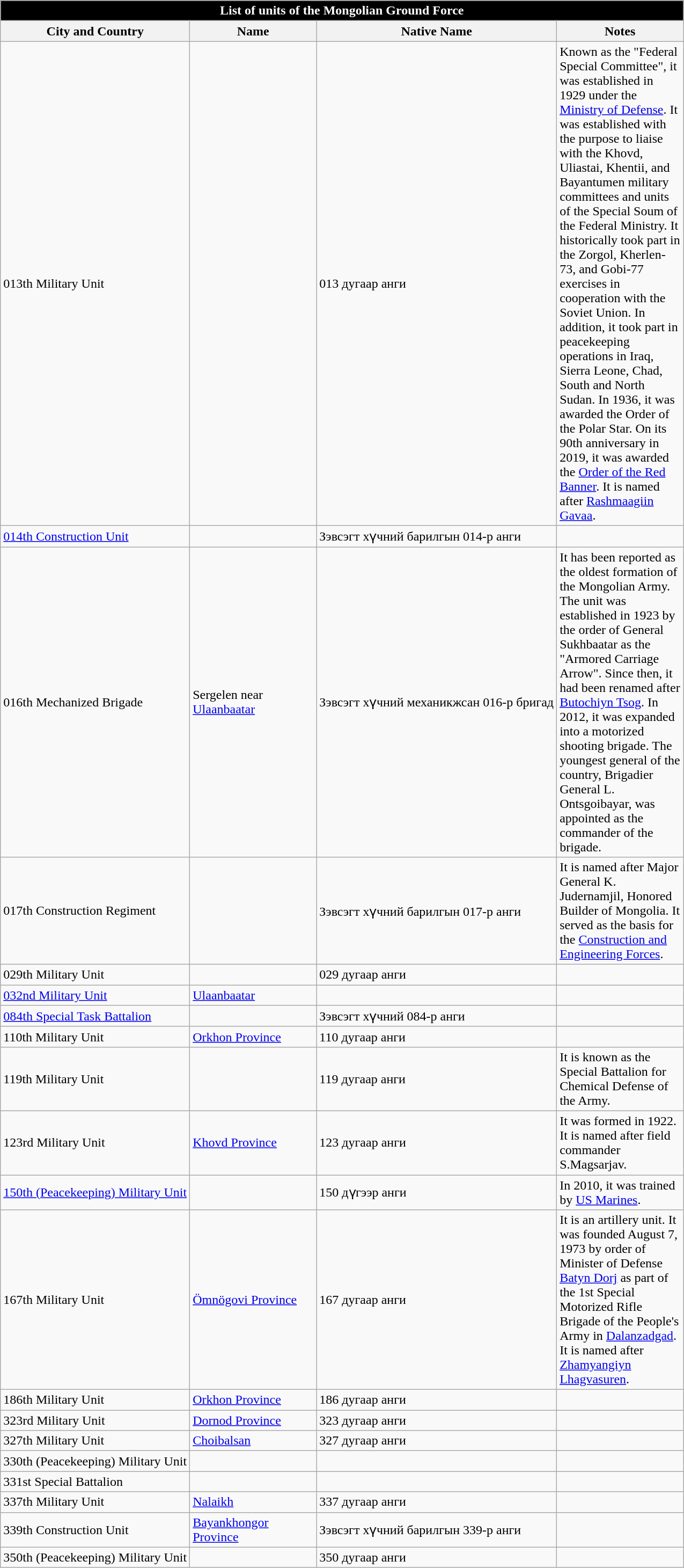<table class="wikitable mw-collapsible mw-collapsed" cellspacing="0" cellpadding="0">
<tr>
<td colspan="4" bgcolor="black" align="center" style="color:white;"><strong>List of units of the Mongolian Ground Force</strong></td>
</tr>
<tr bgcolor=#efefef>
<th rowspan="1">City and Country</th>
<th rowspan="1" width="150" align="center">Name</th>
<th colspan="1" align="center">Native Name</th>
<th rowspan="1" width="150" align="center">Notes</th>
</tr>
<tr>
<td>013th Military Unit</td>
<td></td>
<td>013 дугаар анги</td>
<td>Known as the "Federal Special Committee", it was established in 1929 under the <a href='#'>Ministry of Defense</a>. It was established with the purpose to liaise with the Khovd, Uliastai, Khentii, and Bayantumen military committees and units of the Special Soum of the Federal Ministry. It historically took part in the Zorgol, Kherlen-73, and Gobi-77 exercises in cooperation with the Soviet Union. In addition, it took part in peacekeeping operations in Iraq, Sierra Leone, Chad, South and North Sudan. In 1936, it was awarded the Order of the Polar Star. On its 90th anniversary in 2019, it was awarded the <a href='#'>Order of the Red Banner</a>. It is named after <a href='#'>Rashmaagiin Gavaa</a>.</td>
</tr>
<tr>
<td><a href='#'>014th Construction Unit</a></td>
<td></td>
<td>Зэвсэгт хүчний барилгын 014-р анги</td>
<td></td>
</tr>
<tr>
<td>016th Mechanized Brigade</td>
<td>Sergelen near <a href='#'>Ulaanbaatar</a></td>
<td>Зэвсэгт хүчний механикжсан 016-р бригад</td>
<td>It has been reported as the oldest formation of the Mongolian Army. The unit was established in 1923 by the order of General Sukhbaatar as the "Armored Carriage Arrow". Since then, it had been renamed after <a href='#'>Butochiyn Tsog</a>. In 2012, it was expanded into a motorized shooting brigade. The youngest general of the country, Brigadier General L. Ontsgoibayar, was appointed as the commander of the brigade.</td>
</tr>
<tr>
<td>017th Construction Regiment</td>
<td></td>
<td>Зэвсэгт хүчний барилгын 017-р анги</td>
<td>It is named after Major General K. Judernamjil, Honored Builder of Mongolia. It served as the basis for the <a href='#'>Construction and Engineering Forces</a>.</td>
</tr>
<tr>
<td>029th Military Unit</td>
<td></td>
<td>029 дугаар анги</td>
<td></td>
</tr>
<tr>
<td><a href='#'>032nd Military Unit</a></td>
<td><a href='#'>Ulaanbaatar</a></td>
<td></td>
<td></td>
</tr>
<tr>
<td><a href='#'>084th Special Task Battalion</a></td>
<td></td>
<td>Зэвсэгт хүчний 084-р анги</td>
<td></td>
</tr>
<tr>
<td>110th Military Unit</td>
<td><a href='#'>Orkhon Province</a></td>
<td>110 дугаар анги</td>
<td></td>
</tr>
<tr>
<td>119th Military Unit</td>
<td></td>
<td>119 дугаар анги</td>
<td>It is known as the Special Battalion for Chemical Defense of the Army.</td>
</tr>
<tr>
<td>123rd Military Unit</td>
<td><a href='#'>Khovd Province</a></td>
<td>123 дугаар анги</td>
<td>It was formed in 1922. It is named after field commander S.Magsarjav.</td>
</tr>
<tr>
<td><a href='#'>150th (Peacekeeping) Military Unit</a></td>
<td></td>
<td>150 дүгээр анги</td>
<td>In 2010, it was trained by <a href='#'>US Marines</a>.</td>
</tr>
<tr>
<td>167th Military Unit</td>
<td><a href='#'>Ömnögovi Province</a></td>
<td>167 дугаар анги</td>
<td>It is an artillery unit. It was founded August 7, 1973 by order of Minister of Defense <a href='#'>Batyn Dorj</a> as part of the 1st Special Motorized Rifle Brigade of the People's Army in <a href='#'>Dalanzadgad</a>. It is named after <a href='#'>Zhamyangiyn Lhagvasuren</a>.</td>
</tr>
<tr>
<td>186th Military Unit</td>
<td><a href='#'>Orkhon Province</a></td>
<td>186 дугаар анги</td>
<td></td>
</tr>
<tr>
<td>323rd Military Unit</td>
<td><a href='#'>Dornod Province</a></td>
<td>323 дугаар анги</td>
<td></td>
</tr>
<tr>
<td>327th Military Unit</td>
<td><a href='#'>Choibalsan</a></td>
<td>327 дугаар анги</td>
<td></td>
</tr>
<tr>
<td>330th (Peacekeeping) Military Unit</td>
<td></td>
<td></td>
<td></td>
</tr>
<tr>
<td>331st Special Battalion</td>
<td></td>
<td></td>
<td></td>
</tr>
<tr>
<td>337th Military Unit</td>
<td><a href='#'>Nalaikh</a></td>
<td>337 дугаар анги</td>
<td></td>
</tr>
<tr>
<td>339th Construction Unit</td>
<td><a href='#'>Bayankhongor Province</a></td>
<td>Зэвсэгт хүчний барилгын 339-р анги</td>
<td></td>
</tr>
<tr>
<td>350th (Peacekeeping) Military Unit</td>
<td></td>
<td>350 дугаар анги</td>
<td></td>
</tr>
</table>
